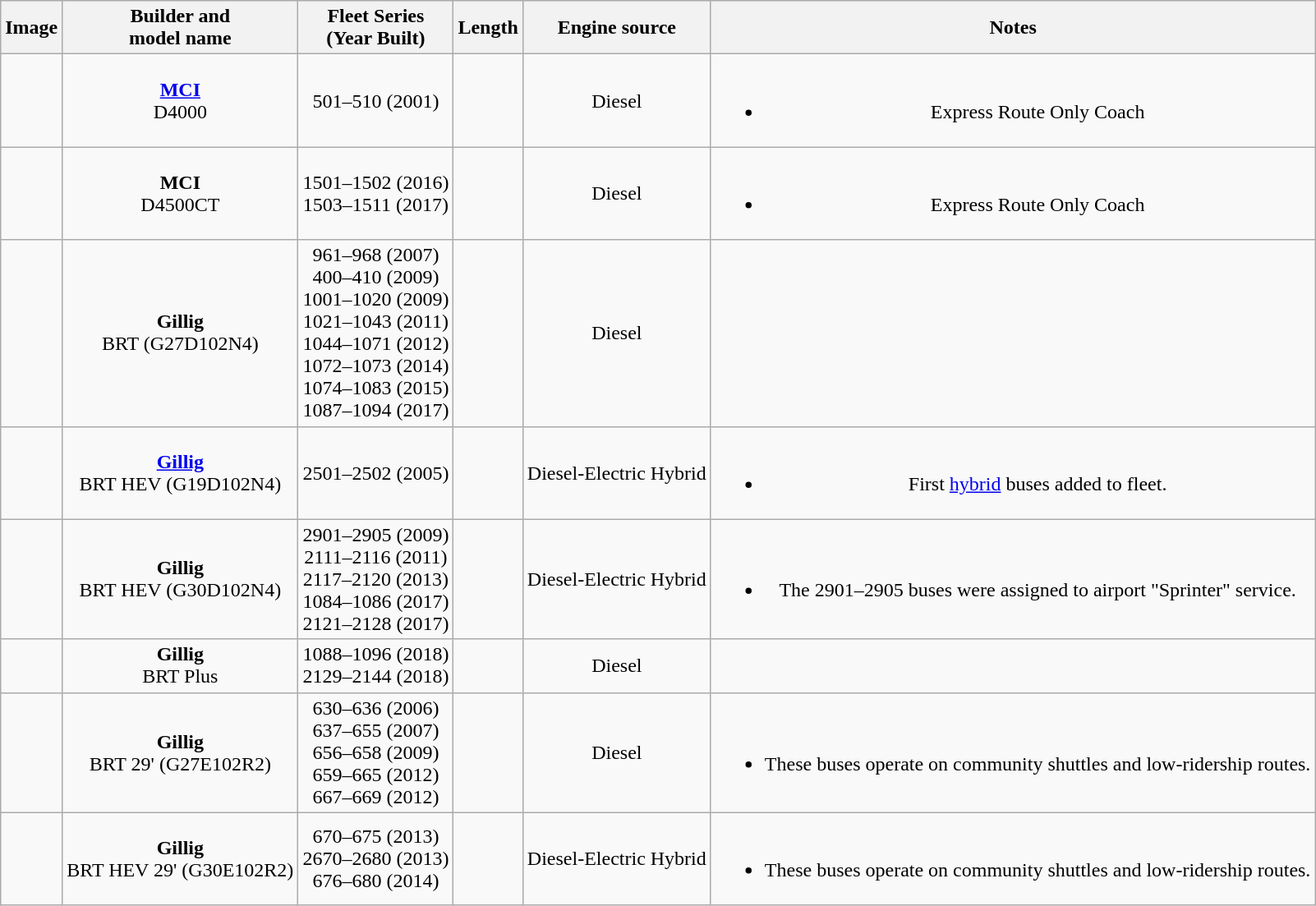<table class="wikitable sortable" style="text-align:center" style="font-size: 95%;">
<tr>
<th class=unsortable>Image</th>
<th>Builder and<br>model name</th>
<th>Fleet Series<br>(Year Built)</th>
<th>Length</th>
<th>Engine source</th>
<th class=unsortable>Notes</th>
</tr>
<tr>
<td></td>
<td align="center"><strong><a href='#'>MCI</a></strong><br>D4000</td>
<td align="center">501–510 (2001)</td>
<td align="center"></td>
<td align="center">Diesel</td>
<td><br><ul><li>Express Route Only Coach</li></ul></td>
</tr>
<tr>
<td></td>
<td align="center"><strong>MCI</strong><br>D4500CT</td>
<td align="center">1501–1502 (2016)<br>1503–1511 (2017)</td>
<td align="center"></td>
<td align="center">Diesel</td>
<td><br><ul><li>Express Route Only Coach</li></ul></td>
</tr>
<tr>
<td></td>
<td align="center"><strong>Gillig</strong><br>BRT (G27D102N4)</td>
<td align="center">961–968 (2007)<br>400–410 (2009)<br>1001–1020 (2009)<br>1021–1043 (2011)<br>1044–1071 (2012)<br>1072–1073 (2014)<br>1074–1083 (2015)<br>1087–1094 (2017)</td>
<td align="center"></td>
<td align="center">Diesel</td>
<td></td>
</tr>
<tr>
<td></td>
<td align="center"><strong><a href='#'>Gillig</a></strong><br>BRT HEV (G19D102N4)</td>
<td align="center">2501–2502 (2005)</td>
<td align="center"></td>
<td align="center">Diesel-Electric Hybrid</td>
<td><br><ul><li>First <a href='#'>hybrid</a> buses added to fleet.</li></ul></td>
</tr>
<tr>
<td></td>
<td align="center"><strong>Gillig</strong><br>BRT HEV (G30D102N4)</td>
<td align="center">2901–2905 (2009)<br>2111–2116 (2011)<br>2117–2120 (2013)<br>1084–1086 (2017)<br>2121–2128 (2017)</td>
<td align="center"></td>
<td align="center">Diesel-Electric Hybrid</td>
<td><br><ul><li>The 2901–2905 buses were assigned to airport "Sprinter" service.</li></ul></td>
</tr>
<tr>
<td></td>
<td align="center"><strong>Gillig</strong><br>BRT Plus</td>
<td align="center">1088–1096 (2018)<br>2129–2144 (2018)</td>
<td align="center"></td>
<td align="center">Diesel</td>
<td></td>
</tr>
<tr>
<td></td>
<td align="center"><strong>Gillig</strong><br>BRT 29' (G27E102R2)</td>
<td align="center">630–636 (2006)<br>637–655 (2007)<br>656–658 (2009)<br>659–665 (2012)<br>667–669 (2012)</td>
<td align="center"></td>
<td align="center">Diesel</td>
<td><br><ul><li>These buses operate on community shuttles and low-ridership routes.</li></ul></td>
</tr>
<tr>
<td></td>
<td align="center"><strong>Gillig</strong><br>BRT HEV 29' (G30E102R2)</td>
<td align="center">670–675 (2013)<br>2670–2680 (2013)<br>676–680 (2014)</td>
<td align="center"></td>
<td align="center">Diesel-Electric Hybrid</td>
<td><br><ul><li>These buses operate on community shuttles and low-ridership routes.</li></ul></td>
</tr>
</table>
